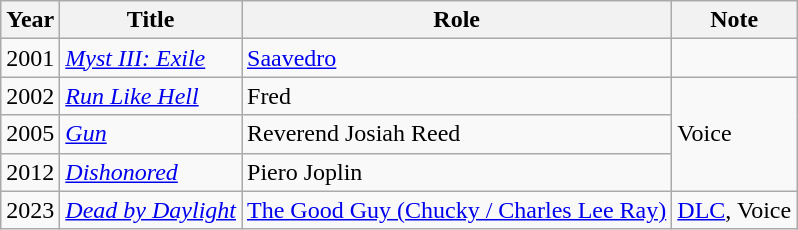<table class="wikitable sortable">
<tr>
<th>Year</th>
<th>Title</th>
<th>Role</th>
<th>Note</th>
</tr>
<tr>
<td>2001</td>
<td><em><a href='#'>Myst III: Exile</a></em></td>
<td><a href='#'>Saavedro</a></td>
<td></td>
</tr>
<tr>
<td>2002</td>
<td><em><a href='#'>Run Like Hell</a></em></td>
<td>Fred</td>
<td rowspan=3>Voice</td>
</tr>
<tr>
<td>2005</td>
<td><em><a href='#'>Gun</a></em></td>
<td>Reverend Josiah Reed</td>
</tr>
<tr>
<td>2012</td>
<td><em><a href='#'>Dishonored</a></em></td>
<td>Piero Joplin</td>
</tr>
<tr>
<td>2023</td>
<td><em><a href='#'>Dead by Daylight</a></em></td>
<td><a href='#'>The Good Guy (Chucky / Charles Lee Ray)</a></td>
<td><a href='#'>DLC</a>, Voice</td>
</tr>
</table>
